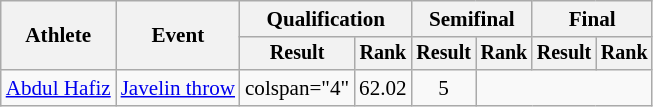<table class=wikitable style=font-size:88%;text-align:center>
<tr>
<th rowspan=2>Athlete</th>
<th rowspan=2>Event</th>
<th colspan=2>Qualification</th>
<th colspan=2>Semifinal</th>
<th colspan=2>Final</th>
</tr>
<tr style="font-size:95%">
<th>Result</th>
<th>Rank</th>
<th>Result</th>
<th>Rank</th>
<th>Result</th>
<th>Rank</th>
</tr>
<tr>
<td style="text-align:left" rowspan="2"><a href='#'>Abdul Hafiz</a></td>
<td style="text-align:left" rowspan=1><a href='#'>Javelin throw</a></td>
<td>colspan="4" </td>
<td>62.02</td>
<td>5</td>
</tr>
</table>
